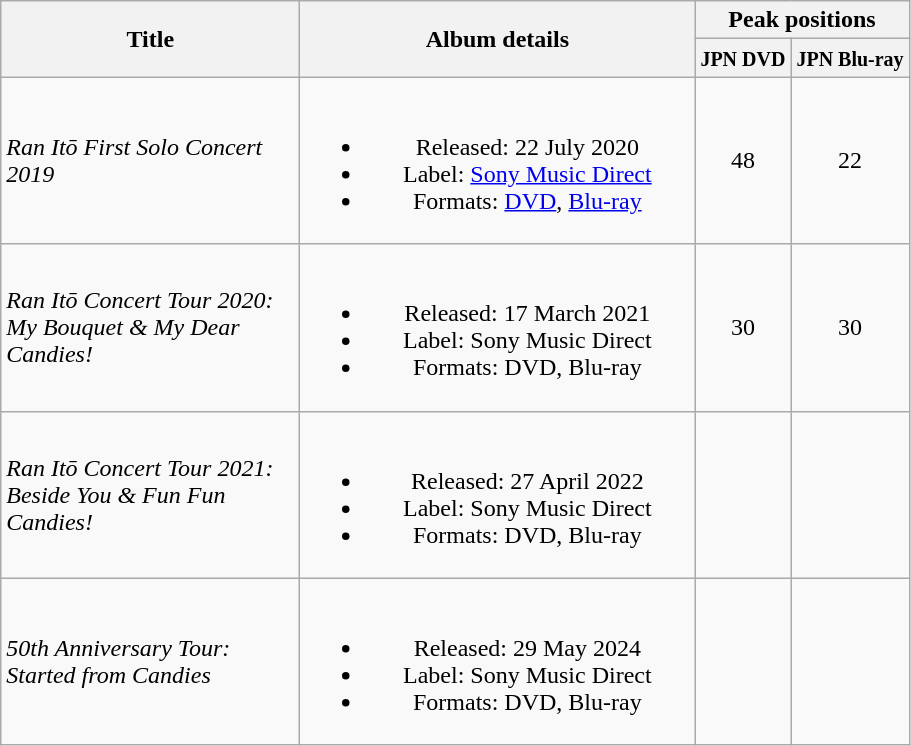<table class="wikitable plainrowheaders" style="text-align:center;">
<tr>
<th style="width:12em;" rowspan="2">Title</th>
<th style="width:16em;" rowspan="2">Album details</th>
<th colspan="2">Peak positions</th>
</tr>
<tr>
<th><small>JPN DVD</small><br></th>
<th><small>JPN Blu-ray</small><br></th>
</tr>
<tr>
<td align="left"><em>Ran Itō First Solo Concert 2019</em></td>
<td><br><ul><li>Released: 22 July 2020</li><li>Label: <a href='#'>Sony Music Direct</a></li><li>Formats: <a href='#'>DVD</a>, <a href='#'>Blu-ray</a></li></ul></td>
<td>48</td>
<td>22</td>
</tr>
<tr>
<td align="left"><em>Ran Itō Concert Tour 2020: My Bouquet & My Dear Candies!</em></td>
<td><br><ul><li>Released: 17 March 2021</li><li>Label: Sony Music Direct</li><li>Formats: DVD, Blu-ray</li></ul></td>
<td>30</td>
<td>30</td>
</tr>
<tr>
<td align="left"><em>Ran Itō Concert Tour 2021: Beside You & Fun Fun Candies!</em></td>
<td><br><ul><li>Released: 27 April 2022</li><li>Label: Sony Music Direct</li><li>Formats: DVD, Blu-ray</li></ul></td>
<td></td>
<td></td>
</tr>
<tr>
<td align="left"><em>50th Anniversary Tour: Started from Candies</em></td>
<td><br><ul><li>Released: 29 May 2024</li><li>Label: Sony Music Direct</li><li>Formats: DVD, Blu-ray</li></ul></td>
<td></td>
<td></td>
</tr>
</table>
